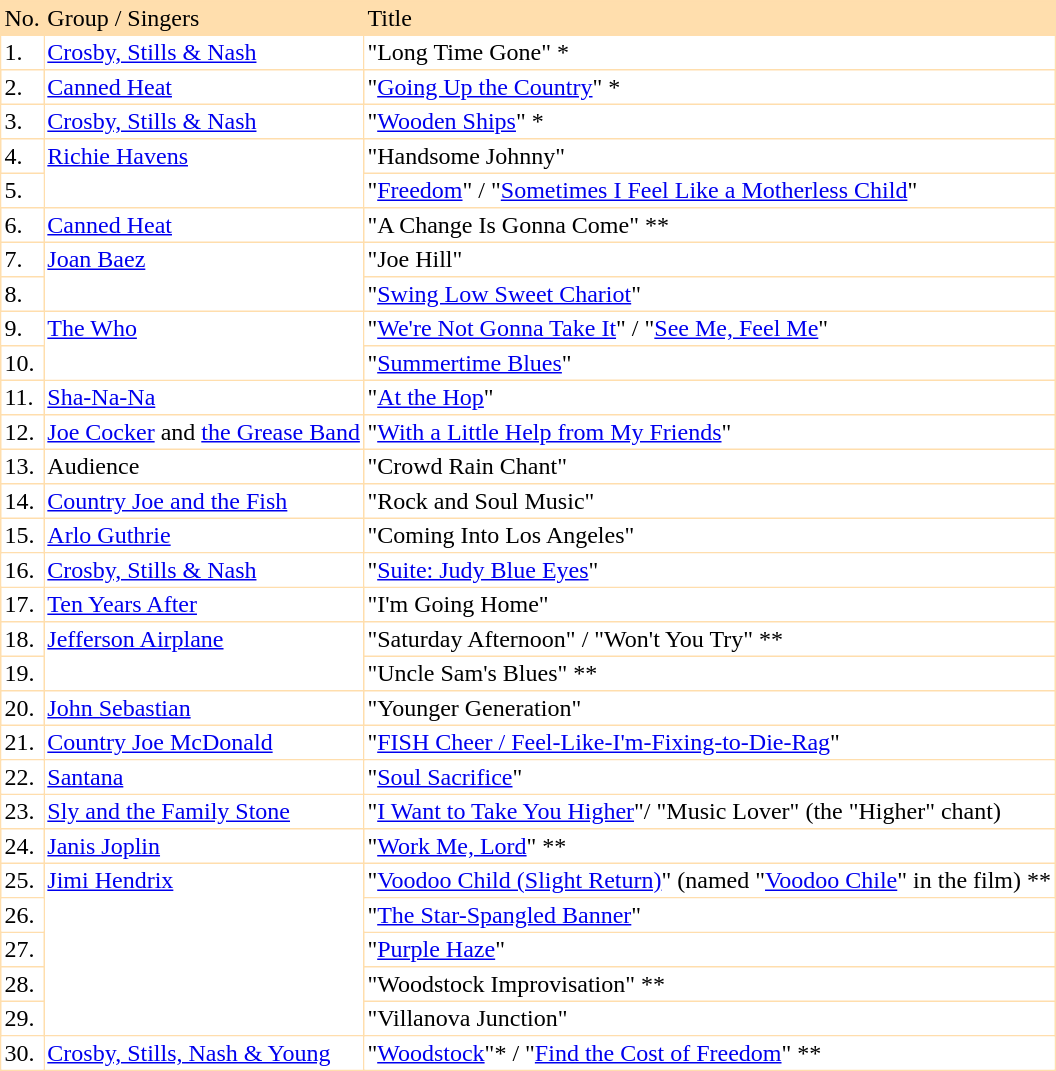<table cellpadding="2" cellspacing="1" border="0" style="background:#FFDEAD;">
<tr style="background:#fff; background:#ffdead;">
<td>No.</td>
<td>Group / Singers</td>
<td>Title</td>
</tr>
<tr style="background:#FFF">
<td style="background:#fff;">1.</td>
<td style="background:#fff;"><a href='#'>Crosby, Stills & Nash</a></td>
<td style="background:#fff;">"Long Time Gone" *</td>
</tr>
<tr style="background:#fff; background:#fff;">
<td>2.</td>
<td><a href='#'>Canned Heat</a></td>
<td>"<a href='#'>Going Up the Country</a>" *</td>
</tr>
<tr style="background:#FFF">
<td style="background:#fff;">3.</td>
<td style="background:#fff;"><a href='#'>Crosby, Stills & Nash</a></td>
<td style="background:#fff;">"<a href='#'>Wooden Ships</a>" *</td>
</tr>
<tr style="background:#fff; background:#fff;">
<td>4.</td>
<td rowspan="2" style="vertical-align:top;"><a href='#'>Richie Havens</a></td>
<td>"Handsome Johnny"</td>
</tr>
<tr style="background:#FFF">
<td style="background:#fff;">5.</td>
<td style="background:#fff;">"<a href='#'>Freedom</a>" / "<a href='#'>Sometimes I Feel Like a Motherless Child</a>"</td>
</tr>
<tr style="background:#fff; background:#fff;">
<td>6.</td>
<td><a href='#'>Canned Heat</a></td>
<td>"A Change Is Gonna Come" **</td>
</tr>
<tr style="background:#fff; background:#fff;">
<td>7.</td>
<td rowspan="2" style="vertical-align:top;"><a href='#'>Joan Baez</a></td>
<td>"Joe Hill"</td>
</tr>
<tr style="background:#fff; background:#fff;">
<td>8.</td>
<td>"<a href='#'>Swing Low Sweet Chariot</a>"</td>
</tr>
<tr style="background:#FFF">
<td style="background:#fff;">9.</td>
<td rowspan="2" style="background:#fff; vertical-align:top;"><a href='#'>The Who</a></td>
<td style="background:#fff;">"<a href='#'>We're Not Gonna Take It</a>" / "<a href='#'>See Me, Feel Me</a>"</td>
</tr>
<tr style="background:#fff; background:#fff;">
<td>10.</td>
<td>"<a href='#'>Summertime Blues</a>"</td>
</tr>
<tr style="background:#fff; background:#fff;">
<td>11.</td>
<td><a href='#'>Sha-Na-Na</a></td>
<td>"<a href='#'>At the Hop</a>"</td>
</tr>
<tr style="background:#fff; background:#fff;">
<td>12.</td>
<td><a href='#'>Joe Cocker</a> and <a href='#'>the Grease Band</a></td>
<td>"<a href='#'>With a Little Help from My Friends</a>"</td>
</tr>
<tr style="background:#fff; background:#fff;">
<td>13.</td>
<td>Audience</td>
<td>"Crowd Rain Chant"</td>
</tr>
<tr style="background:#fff; background:#fff;">
<td>14.</td>
<td><a href='#'>Country Joe and the Fish</a></td>
<td>"Rock and Soul Music"</td>
</tr>
<tr style="background:#fff; background:#fff;">
<td>15.</td>
<td><a href='#'>Arlo Guthrie</a></td>
<td>"Coming Into Los Angeles"</td>
</tr>
<tr style="background:#FFF">
<td style="background:#fff;">16.</td>
<td style="background:#fff;"><a href='#'>Crosby, Stills & Nash</a></td>
<td style="background:#fff;">"<a href='#'>Suite: Judy Blue Eyes</a>"</td>
</tr>
<tr style="background:#fff; background:#fff;">
<td>17.</td>
<td><a href='#'>Ten Years After</a></td>
<td>"I'm Going Home"</td>
</tr>
<tr style="background:#fff; background:#fff;">
<td>18.</td>
<td rowspan="2" style="vertical-align:top;"><a href='#'>Jefferson Airplane</a></td>
<td>"Saturday Afternoon" / "Won't You Try" **</td>
</tr>
<tr style="background:#fff; background:#fff;">
<td>19.</td>
<td>"Uncle Sam's Blues" **</td>
</tr>
<tr style="background:#fff; background:#fff;">
<td>20.</td>
<td><a href='#'>John Sebastian</a></td>
<td>"Younger Generation"</td>
</tr>
<tr style="background:#FFF">
<td style="background:#fff;">21.</td>
<td style="background:#fff;"><a href='#'>Country Joe McDonald</a></td>
<td style="background:#fff;">"<a href='#'>FISH Cheer / Feel-Like-I'm-Fixing-to-Die-Rag</a>"</td>
</tr>
<tr style="background:#FFF">
<td style="background:#fff;">22.</td>
<td style="background:#fff;"><a href='#'>Santana</a></td>
<td style="background:#fff;">"<a href='#'>Soul Sacrifice</a>"</td>
</tr>
<tr style="background:#FFF">
<td style="background:#fff;">23.</td>
<td style="background:#fff;"><a href='#'>Sly and the Family Stone</a></td>
<td style="background:#fff;">"<a href='#'>I Want to Take You Higher</a>"/ "Music Lover" (the "Higher" chant)</td>
</tr>
<tr style="background:#fff; background:#fff;">
<td>24.</td>
<td><a href='#'>Janis Joplin</a></td>
<td>"<a href='#'>Work Me, Lord</a>" **</td>
</tr>
<tr style="background:#fff; background:#fff;">
<td>25.</td>
<td rowspan="5" style="vertical-align:top;"><a href='#'>Jimi Hendrix</a></td>
<td>"<a href='#'>Voodoo Child (Slight Return)</a>" (named "<a href='#'>Voodoo Chile</a>" in the film) **</td>
</tr>
<tr style="background:#FFF">
<td style="background:#fff;">26.</td>
<td style="background:#fff;">"<a href='#'>The Star-Spangled Banner</a>"</td>
</tr>
<tr style="background:#fff; background:#fff;">
<td>27.</td>
<td>"<a href='#'>Purple Haze</a>"</td>
</tr>
<tr style="background:#fff; background:#fff;">
<td>28.</td>
<td>"Woodstock Improvisation" **</td>
</tr>
<tr style="background:#fff; background:#fff;">
<td>29.</td>
<td>"Villanova Junction"</td>
</tr>
<tr style="background:#FFF">
<td style="background:#fff;">30.</td>
<td style="background:#fff;"><a href='#'>Crosby, Stills, Nash & Young</a></td>
<td style="background:#fff;">"<a href='#'>Woodstock</a>"* / "<a href='#'>Find the Cost of Freedom</a>" **</td>
</tr>
</table>
